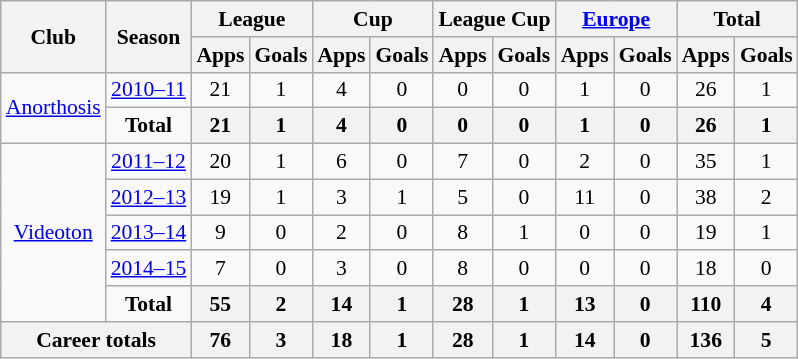<table class="wikitable" style="font-size:90%; text-align: center;">
<tr>
<th rowspan="2">Club</th>
<th rowspan="2">Season</th>
<th colspan="2">League</th>
<th colspan="2">Cup</th>
<th colspan="2">League Cup</th>
<th colspan="2"><a href='#'>Europe</a></th>
<th colspan="2">Total</th>
</tr>
<tr>
<th>Apps</th>
<th>Goals</th>
<th>Apps</th>
<th>Goals</th>
<th>Apps</th>
<th>Goals</th>
<th>Apps</th>
<th>Goals</th>
<th>Apps</th>
<th>Goals</th>
</tr>
<tr>
<td rowspan="2" align=center valign=center><a href='#'>Anorthosis</a></td>
<td !colspan="2"><a href='#'>2010–11</a></td>
<td>21</td>
<td>1</td>
<td>4</td>
<td>0</td>
<td>0</td>
<td>0</td>
<td>1</td>
<td>0</td>
<td>26</td>
<td>1</td>
</tr>
<tr>
<td !colspan="2"><strong>Total</strong></td>
<th>21</th>
<th>1</th>
<th>4</th>
<th>0</th>
<th>0</th>
<th>0</th>
<th>1</th>
<th>0</th>
<th>26</th>
<th>1</th>
</tr>
<tr>
<td rowspan="5" align=center valign=center><a href='#'>Videoton</a></td>
<td !colspan="2"><a href='#'>2011–12</a></td>
<td>20</td>
<td>1</td>
<td>6</td>
<td>0</td>
<td>7</td>
<td>0</td>
<td>2</td>
<td>0</td>
<td>35</td>
<td>1</td>
</tr>
<tr>
<td !colspan="2"><a href='#'>2012–13</a></td>
<td>19</td>
<td>1</td>
<td>3</td>
<td>1</td>
<td>5</td>
<td>0</td>
<td>11</td>
<td>0</td>
<td>38</td>
<td>2</td>
</tr>
<tr>
<td !colspan="2"><a href='#'>2013–14</a></td>
<td>9</td>
<td>0</td>
<td>2</td>
<td>0</td>
<td>8</td>
<td>1</td>
<td>0</td>
<td>0</td>
<td>19</td>
<td>1</td>
</tr>
<tr>
<td !colspan="2"><a href='#'>2014–15</a></td>
<td>7</td>
<td>0</td>
<td>3</td>
<td>0</td>
<td>8</td>
<td>0</td>
<td>0</td>
<td>0</td>
<td>18</td>
<td>0</td>
</tr>
<tr>
<td !colspan="2"><strong>Total</strong></td>
<th>55</th>
<th>2</th>
<th>14</th>
<th>1</th>
<th>28</th>
<th>1</th>
<th>13</th>
<th>0</th>
<th>110</th>
<th>4</th>
</tr>
<tr>
<th colspan="2">Career totals</th>
<th>76</th>
<th>3</th>
<th>18</th>
<th>1</th>
<th>28</th>
<th>1</th>
<th>14</th>
<th>0</th>
<th>136</th>
<th>5</th>
</tr>
</table>
